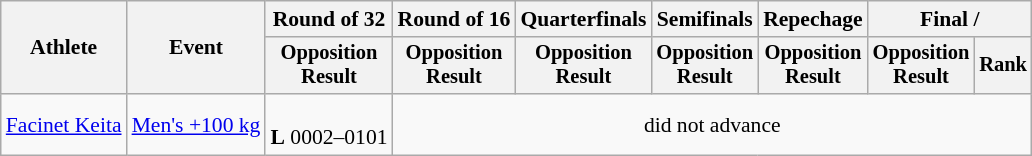<table class="wikitable" style="font-size:90%">
<tr>
<th rowspan="2">Athlete</th>
<th rowspan="2">Event</th>
<th>Round of 32</th>
<th>Round of 16</th>
<th>Quarterfinals</th>
<th>Semifinals</th>
<th>Repechage</th>
<th colspan=2>Final / </th>
</tr>
<tr style="font-size:95%">
<th>Opposition<br>Result</th>
<th>Opposition<br>Result</th>
<th>Opposition<br>Result</th>
<th>Opposition<br>Result</th>
<th>Opposition<br>Result</th>
<th>Opposition<br>Result</th>
<th>Rank</th>
</tr>
<tr align=center>
<td align=left><a href='#'>Facinet Keita</a></td>
<td align=left><a href='#'>Men's +100 kg</a></td>
<td><br><strong>L</strong> 0002–0101</td>
<td colspan=6>did not advance</td>
</tr>
</table>
